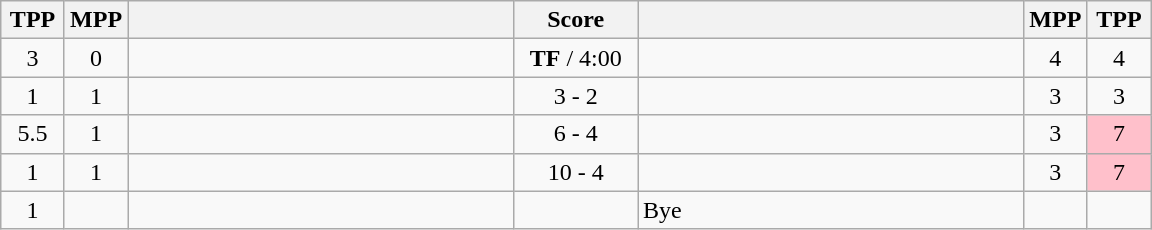<table class="wikitable" style="text-align: center;" |>
<tr>
<th width="35">TPP</th>
<th width="35">MPP</th>
<th width="250"></th>
<th width="75">Score</th>
<th width="250"></th>
<th width="35">MPP</th>
<th width="35">TPP</th>
</tr>
<tr>
<td>3</td>
<td>0</td>
<td style="text-align:left;"><strong></strong></td>
<td><strong>TF</strong> / 4:00</td>
<td style="text-align:left;"></td>
<td>4</td>
<td>4</td>
</tr>
<tr>
<td>1</td>
<td>1</td>
<td style="text-align:left;"><strong></strong></td>
<td>3 - 2</td>
<td style="text-align:left;"></td>
<td>3</td>
<td>3</td>
</tr>
<tr>
<td>5.5</td>
<td>1</td>
<td style="text-align:left;"><strong></strong></td>
<td>6 - 4</td>
<td style="text-align:left;"></td>
<td>3</td>
<td bgcolor=pink>7</td>
</tr>
<tr>
<td>1</td>
<td>1</td>
<td style="text-align:left;"><strong></strong></td>
<td>10 - 4</td>
<td style="text-align:left;"></td>
<td>3</td>
<td bgcolor=pink>7</td>
</tr>
<tr>
<td>1</td>
<td></td>
<td style="text-align:left;"><strong></strong></td>
<td></td>
<td style="text-align:left;">Bye</td>
<td></td>
<td></td>
</tr>
</table>
